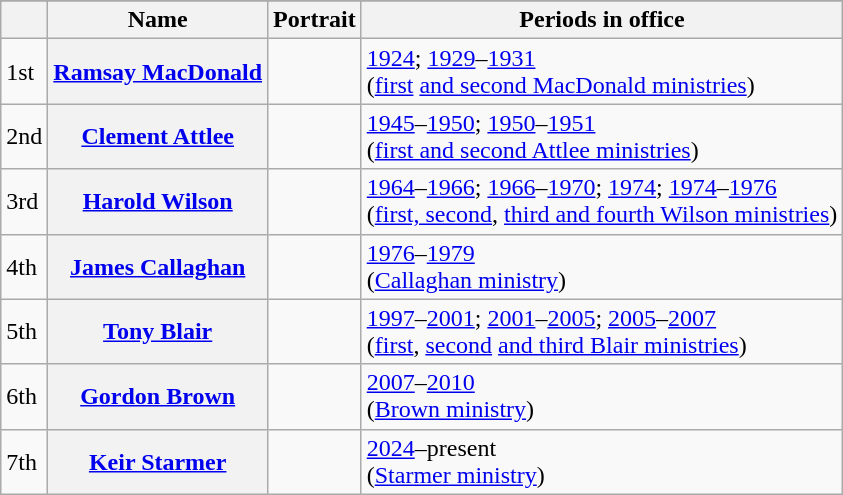<table class="sortable wikitable plainrowheaders">
<tr>
</tr>
<tr>
<th scope="col"></th>
<th scope="col">Name</th>
<th scope="col">Portrait</th>
<th scope="col">Periods in office</th>
</tr>
<tr>
<td>1st</td>
<th scope="row"><a href='#'>Ramsay MacDonald</a></th>
<td></td>
<td><a href='#'>1924</a>; <a href='#'>1929</a>–<a href='#'>1931</a><br>(<a href='#'>first</a> <a href='#'>and second MacDonald ministries</a>)</td>
</tr>
<tr>
<td>2nd</td>
<th scope="row"><a href='#'>Clement Attlee</a></th>
<td></td>
<td><a href='#'>1945</a>–<a href='#'>1950</a>; <a href='#'>1950</a>–<a href='#'>1951</a><br>(<a href='#'>first and second Attlee ministries</a>)</td>
</tr>
<tr>
<td>3rd</td>
<th scope="row"><a href='#'>Harold Wilson</a></th>
<td></td>
<td><a href='#'>1964</a>–<a href='#'>1966</a>; <a href='#'>1966</a>–<a href='#'>1970</a>; <a href='#'>1974</a>; <a href='#'>1974</a>–<a href='#'>1976</a><br>(<a href='#'>first, second</a>, <a href='#'>third and fourth Wilson ministries</a>)</td>
</tr>
<tr>
<td>4th</td>
<th scope="row"><a href='#'>James Callaghan</a></th>
<td></td>
<td><a href='#'>1976</a>–<a href='#'>1979</a><br>(<a href='#'>Callaghan ministry</a>)</td>
</tr>
<tr>
<td>5th</td>
<th scope="row"><a href='#'>Tony Blair</a></th>
<td></td>
<td><a href='#'>1997</a>–<a href='#'>2001</a>; <a href='#'>2001</a>–<a href='#'>2005</a>; <a href='#'>2005</a>–<a href='#'>2007</a><br>(<a href='#'>first</a>, <a href='#'>second</a> <a href='#'>and third Blair ministries</a>)</td>
</tr>
<tr>
<td>6th</td>
<th scope="row"><a href='#'>Gordon Brown</a></th>
<td></td>
<td><a href='#'>2007</a>–<a href='#'>2010</a><br>(<a href='#'>Brown ministry</a>)</td>
</tr>
<tr>
<td>7th</td>
<th scope="row"><a href='#'>Keir Starmer</a></th>
<td></td>
<td><a href='#'>2024</a>–present<br>(<a href='#'>Starmer ministry</a>)</td>
</tr>
</table>
